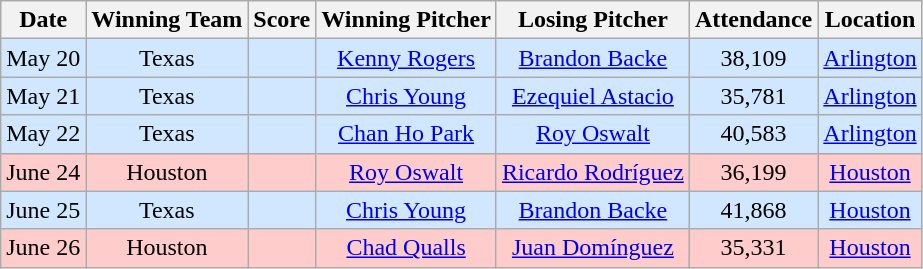<table class="wikitable" style="text-align: center;">
<tr>
<th>Date</th>
<th>Winning Team</th>
<th>Score</th>
<th>Winning Pitcher</th>
<th>Losing Pitcher</th>
<th>Attendance</th>
<th>Location</th>
</tr>
<tr bgcolor="#D0E7FF">
<td>May 20</td>
<td>Texas</td>
<td></td>
<td><a href='#'>Kenny Rogers</a></td>
<td><a href='#'>Brandon Backe</a></td>
<td>38,109</td>
<td><a href='#'>Arlington</a></td>
</tr>
<tr bgcolor="#D0E7FF">
<td>May 21</td>
<td>Texas</td>
<td></td>
<td><a href='#'>Chris Young</a></td>
<td><a href='#'>Ezequiel Astacio</a></td>
<td>35,781</td>
<td><a href='#'>Arlington</a></td>
</tr>
<tr bgcolor="#D0E7FF">
<td>May 22</td>
<td>Texas</td>
<td></td>
<td><a href='#'>Chan Ho Park</a></td>
<td><a href='#'>Roy Oswalt</a></td>
<td>40,583</td>
<td><a href='#'>Arlington</a></td>
</tr>
<tr bgcolor="#FFCCCC">
<td>June 24</td>
<td>Houston</td>
<td></td>
<td><a href='#'>Roy Oswalt</a></td>
<td><a href='#'>Ricardo Rodríguez</a></td>
<td>36,199</td>
<td><a href='#'>Houston</a></td>
</tr>
<tr bgcolor="#D0E7FF">
<td>June 25</td>
<td>Texas</td>
<td></td>
<td><a href='#'>Chris Young</a></td>
<td><a href='#'>Brandon Backe</a></td>
<td>41,868</td>
<td><a href='#'>Houston</a></td>
</tr>
<tr bgcolor="#FFCCCC">
<td>June 26</td>
<td>Houston</td>
<td></td>
<td><a href='#'>Chad Qualls</a></td>
<td><a href='#'>Juan Domínguez</a></td>
<td>35,331</td>
<td><a href='#'>Houston</a></td>
</tr>
</table>
